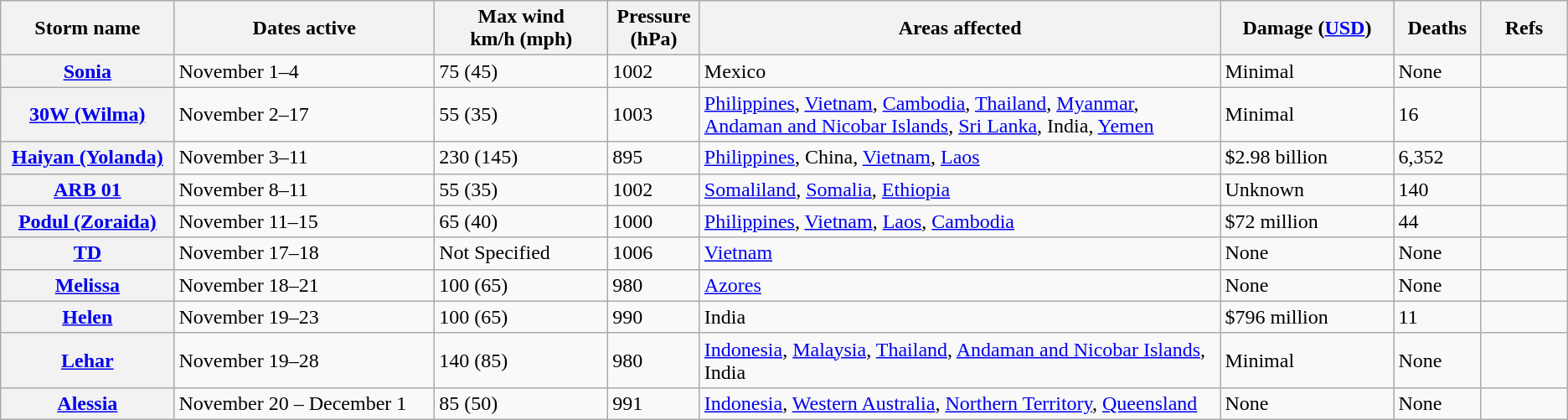<table class="wikitable sortable">
<tr>
<th width="10%"><strong>Storm name</strong></th>
<th width="15%"><strong>Dates active</strong></th>
<th width="10%"><strong>Max wind<br>km/h (mph)</strong></th>
<th width="5%">Pressure<br>(hPa)</th>
<th width="30%"><strong>Areas affected</strong></th>
<th width="10%"><strong>Damage (<a href='#'>USD</a>)</strong></th>
<th width="5%"><strong>Deaths</strong></th>
<th width="5%"><strong>Refs</strong></th>
</tr>
<tr>
<th><a href='#'>Sonia</a></th>
<td>November 1–4</td>
<td>75 (45)</td>
<td>1002</td>
<td>Mexico</td>
<td>Minimal</td>
<td>None</td>
<td></td>
</tr>
<tr>
<th><a href='#'>30W (Wilma)</a></th>
<td>November 2–17</td>
<td>55 (35)</td>
<td>1003</td>
<td><a href='#'>Philippines</a>, <a href='#'>Vietnam</a>, <a href='#'>Cambodia</a>, <a href='#'>Thailand</a>, <a href='#'>Myanmar</a>, <a href='#'>Andaman and Nicobar Islands</a>, <a href='#'>Sri Lanka</a>, India, <a href='#'>Yemen</a></td>
<td>Minimal</td>
<td>16</td>
<td></td>
</tr>
<tr>
<th><a href='#'>Haiyan (Yolanda)</a></th>
<td>November 3–11</td>
<td>230 (145)</td>
<td>895</td>
<td><a href='#'>Philippines</a>, China, <a href='#'>Vietnam</a>, <a href='#'>Laos</a></td>
<td>$2.98 billion</td>
<td>6,352</td>
<td></td>
</tr>
<tr>
<th><a href='#'>ARB 01</a></th>
<td>November 8–11</td>
<td>55 (35)</td>
<td>1002</td>
<td><a href='#'>Somaliland</a>, <a href='#'>Somalia</a>, <a href='#'>Ethiopia</a></td>
<td>Unknown</td>
<td>140</td>
<td></td>
</tr>
<tr>
<th><a href='#'>Podul (Zoraida)</a></th>
<td>November 11–15</td>
<td>65 (40)</td>
<td>1000</td>
<td><a href='#'>Philippines</a>, <a href='#'>Vietnam</a>, <a href='#'>Laos</a>, <a href='#'>Cambodia</a></td>
<td>$72 million</td>
<td>44</td>
<td></td>
</tr>
<tr>
<th><a href='#'>TD</a></th>
<td>November 17–18</td>
<td>Not Specified</td>
<td>1006</td>
<td><a href='#'>Vietnam</a></td>
<td>None</td>
<td>None</td>
<td></td>
</tr>
<tr>
<th><a href='#'>Melissa</a></th>
<td>November 18–21</td>
<td>100 (65)</td>
<td>980</td>
<td><a href='#'>Azores</a></td>
<td>None</td>
<td>None</td>
<td></td>
</tr>
<tr>
<th><a href='#'>Helen</a></th>
<td>November 19–23</td>
<td>100 (65)</td>
<td>990</td>
<td>India</td>
<td>$796 million</td>
<td>11</td>
<td></td>
</tr>
<tr>
<th><a href='#'>Lehar</a></th>
<td>November 19–28</td>
<td>140 (85)</td>
<td>980</td>
<td><a href='#'>Indonesia</a>, <a href='#'>Malaysia</a>, <a href='#'>Thailand</a>, <a href='#'>Andaman and Nicobar Islands</a>, India</td>
<td>Minimal</td>
<td>None</td>
<td></td>
</tr>
<tr>
<th><a href='#'>Alessia</a></th>
<td>November 20 – December 1</td>
<td>85 (50)</td>
<td>991</td>
<td><a href='#'>Indonesia</a>, <a href='#'>Western Australia</a>, <a href='#'>Northern Territory</a>, <a href='#'>Queensland</a></td>
<td>None</td>
<td>None</td>
<td></td>
</tr>
</table>
